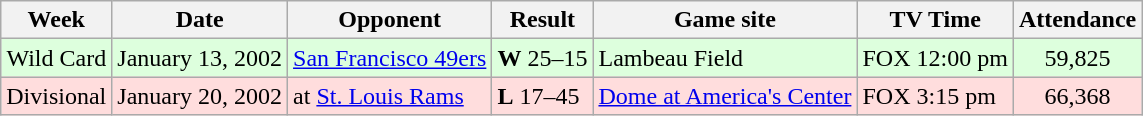<table class="wikitable">
<tr>
<th>Week</th>
<th>Date</th>
<th>Opponent</th>
<th>Result</th>
<th>Game site</th>
<th>TV Time</th>
<th>Attendance</th>
</tr>
<tr style="background:#dfd;">
<td style="text-align:center;">Wild Card</td>
<td>January 13, 2002</td>
<td><a href='#'>San Francisco 49ers</a></td>
<td><strong>W</strong> 25–15</td>
<td>Lambeau Field</td>
<td>FOX 12:00 pm</td>
<td style="text-align:center;">59,825</td>
</tr>
<tr style="background:#fdd;">
<td style="text-align:center;">Divisional</td>
<td>January 20, 2002</td>
<td>at <a href='#'>St. Louis Rams</a></td>
<td><strong>L</strong> 17–45</td>
<td><a href='#'>Dome at America's Center</a></td>
<td>FOX 3:15 pm</td>
<td style="text-align:center;">66,368</td>
</tr>
</table>
